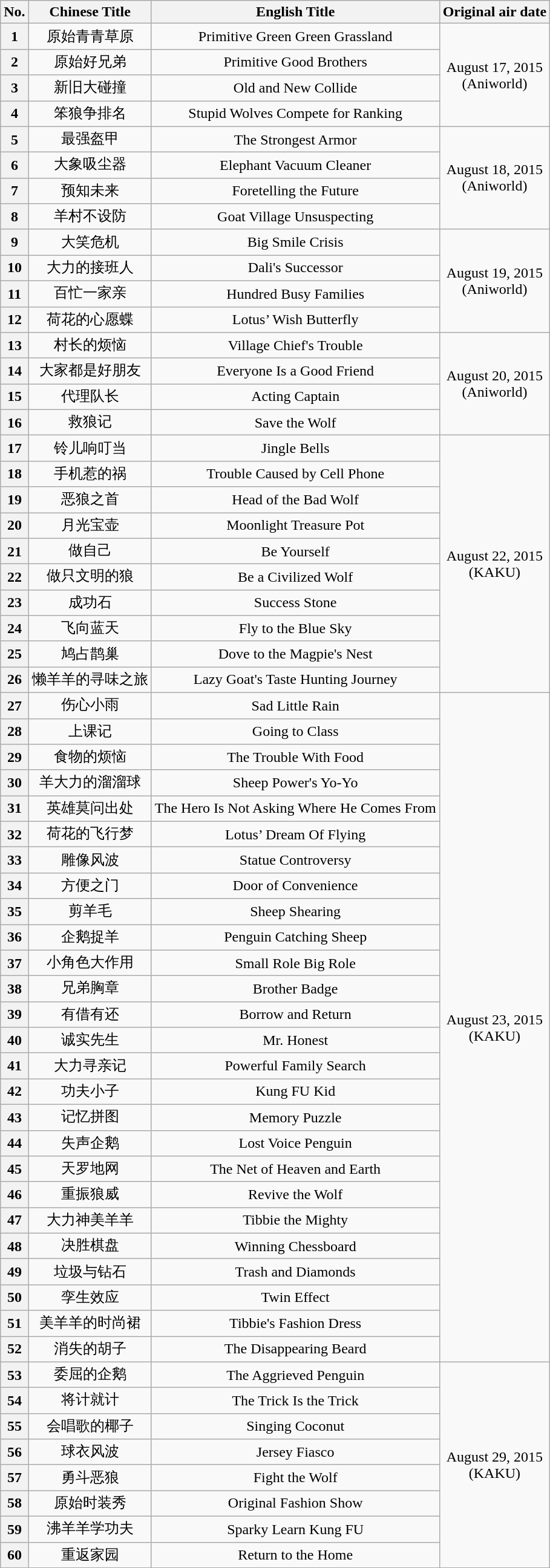<table class="wikitable" style="text-align:center;">
<tr>
<th>No.</th>
<th>Chinese Title</th>
<th>English Title</th>
<th>Original air date</th>
</tr>
<tr>
<th>1</th>
<td>原始青青草原</td>
<td>Primitive Green Green Grassland</td>
<td rowspan="4">August 17, 2015<br>(Aniworld)</td>
</tr>
<tr>
<th>2</th>
<td>原始好兄弟</td>
<td>Primitive Good Brothers</td>
</tr>
<tr>
<th>3</th>
<td>新旧大碰撞</td>
<td>Old and New Collide</td>
</tr>
<tr>
<th>4</th>
<td>笨狼争排名</td>
<td>Stupid Wolves Compete for Ranking</td>
</tr>
<tr>
<th>5</th>
<td>最强盔甲</td>
<td>The Strongest Armor</td>
<td rowspan="4">August 18, 2015<br>(Aniworld)</td>
</tr>
<tr>
<th>6</th>
<td>大象吸尘器</td>
<td>Elephant Vacuum Cleaner</td>
</tr>
<tr>
<th>7</th>
<td>预知未来</td>
<td>Foretelling the Future</td>
</tr>
<tr>
<th>8</th>
<td>羊村不设防</td>
<td>Goat Village Unsuspecting</td>
</tr>
<tr>
<th>9</th>
<td>大笑危机</td>
<td>Big Smile Crisis</td>
<td rowspan="4">August 19, 2015<br>(Aniworld)</td>
</tr>
<tr>
<th>10</th>
<td>大力的接班人</td>
<td>Dali's Successor</td>
</tr>
<tr>
<th>11</th>
<td>百忙一家亲</td>
<td>Hundred Busy Families</td>
</tr>
<tr>
<th>12</th>
<td>荷花的心愿蝶</td>
<td>Lotus’ Wish Butterfly</td>
</tr>
<tr>
<th>13</th>
<td>村长的烦恼</td>
<td>Village Chief's Trouble</td>
<td rowspan="4">August 20, 2015<br>(Aniworld)</td>
</tr>
<tr>
<th>14</th>
<td>大家都是好朋友</td>
<td>Everyone Is a Good Friend</td>
</tr>
<tr>
<th>15</th>
<td>代理队长</td>
<td>Acting Captain</td>
</tr>
<tr>
<th>16</th>
<td>救狼记</td>
<td>Save the Wolf</td>
</tr>
<tr>
<th>17</th>
<td>铃儿响叮当</td>
<td>Jingle Bells</td>
<td rowspan="10">August 22, 2015<br>(KAKU)</td>
</tr>
<tr>
<th>18</th>
<td>手机惹的祸</td>
<td>Trouble Caused by Cell Phone</td>
</tr>
<tr>
<th>19</th>
<td>恶狼之首</td>
<td>Head of the Bad Wolf</td>
</tr>
<tr>
<th>20</th>
<td>月光宝壶</td>
<td>Moonlight Treasure Pot</td>
</tr>
<tr>
<th>21</th>
<td>做自己</td>
<td>Be Yourself</td>
</tr>
<tr>
<th>22</th>
<td>做只文明的狼</td>
<td>Be a Civilized Wolf</td>
</tr>
<tr>
<th>23</th>
<td>成功石</td>
<td>Success Stone</td>
</tr>
<tr>
<th>24</th>
<td>飞向蓝天</td>
<td>Fly to the Blue Sky</td>
</tr>
<tr>
<th>25</th>
<td>鸠占鹊巢</td>
<td>Dove to the Magpie's Nest</td>
</tr>
<tr>
<th>26</th>
<td>懒羊羊的寻味之旅</td>
<td>Lazy Goat's Taste Hunting Journey</td>
</tr>
<tr>
<th>27</th>
<td>伤心小雨</td>
<td>Sad Little Rain</td>
<td rowspan="26">August 23, 2015<br>(KAKU)</td>
</tr>
<tr>
<th>28</th>
<td>上课记</td>
<td>Going to Class</td>
</tr>
<tr>
<th>29</th>
<td>食物的烦恼</td>
<td>The Trouble With Food</td>
</tr>
<tr>
<th>30</th>
<td>羊大力的溜溜球</td>
<td>Sheep Power's Yo-Yo</td>
</tr>
<tr>
<th>31</th>
<td>英雄莫问出处</td>
<td>The Hero Is Not Asking Where He Comes From</td>
</tr>
<tr>
<th>32</th>
<td>荷花的飞行梦</td>
<td>Lotus’ Dream Of Flying</td>
</tr>
<tr>
<th>33</th>
<td>雕像风波</td>
<td>Statue Controversy</td>
</tr>
<tr>
<th>34</th>
<td>方便之门</td>
<td>Door of Convenience</td>
</tr>
<tr>
<th>35</th>
<td>剪羊毛</td>
<td>Sheep Shearing</td>
</tr>
<tr>
<th>36</th>
<td>企鹅捉羊</td>
<td>Penguin Catching Sheep</td>
</tr>
<tr>
<th>37</th>
<td>小角色大作用</td>
<td>Small Role Big Role</td>
</tr>
<tr>
<th>38</th>
<td>兄弟胸章</td>
<td>Brother Badge</td>
</tr>
<tr>
<th>39</th>
<td>有借有还</td>
<td>Borrow and Return</td>
</tr>
<tr>
<th>40</th>
<td>诚实先生</td>
<td>Mr. Honest</td>
</tr>
<tr>
<th>41</th>
<td>大力寻亲记</td>
<td>Powerful Family Search</td>
</tr>
<tr>
<th>42</th>
<td>功夫小子</td>
<td>Kung FU Kid</td>
</tr>
<tr>
<th>43</th>
<td>记忆拼图</td>
<td>Memory Puzzle</td>
</tr>
<tr>
<th>44</th>
<td>失声企鹅</td>
<td>Lost Voice Penguin</td>
</tr>
<tr>
<th>45</th>
<td>天罗地网</td>
<td>The Net of Heaven and Earth</td>
</tr>
<tr>
<th>46</th>
<td>重振狼威</td>
<td>Revive the Wolf</td>
</tr>
<tr>
<th>47</th>
<td>大力神美羊羊</td>
<td>Tibbie the Mighty</td>
</tr>
<tr>
<th>48</th>
<td>决胜棋盘</td>
<td>Winning Chessboard</td>
</tr>
<tr>
<th>49</th>
<td>垃圾与钻石</td>
<td>Trash and Diamonds</td>
</tr>
<tr>
<th>50</th>
<td>孪生效应</td>
<td>Twin Effect</td>
</tr>
<tr>
<th>51</th>
<td>美羊羊的时尚裙</td>
<td>Tibbie's Fashion Dress</td>
</tr>
<tr>
<th>52</th>
<td>消失的胡子</td>
<td>The Disappearing Beard</td>
</tr>
<tr>
<th>53</th>
<td>委屈的企鹅</td>
<td>The Aggrieved Penguin</td>
<td rowspan="8">August 29, 2015<br>(KAKU)</td>
</tr>
<tr>
<th>54</th>
<td>将计就计</td>
<td>The Trick Is the Trick</td>
</tr>
<tr>
<th>55</th>
<td>会唱歌的椰子</td>
<td>Singing Coconut</td>
</tr>
<tr>
<th>56</th>
<td>球衣风波</td>
<td>Jersey Fiasco</td>
</tr>
<tr>
<th>57</th>
<td>勇斗恶狼</td>
<td>Fight the Wolf</td>
</tr>
<tr>
<th>58</th>
<td>原始时装秀</td>
<td>Original Fashion Show</td>
</tr>
<tr>
<th>59</th>
<td>沸羊羊学功夫</td>
<td>Sparky Learn Kung FU</td>
</tr>
<tr>
<th>60</th>
<td>重返家园</td>
<td>Return to the Home</td>
</tr>
<tr>
</tr>
</table>
